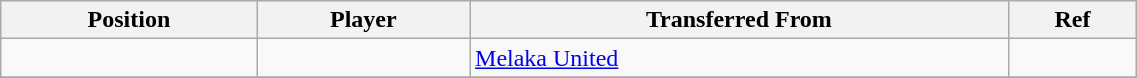<table class="wikitable sortable" style="width:60%; font-size:100%; text-align:left;">
<tr>
<th>Position</th>
<th>Player</th>
<th>Transferred From</th>
<th>Ref</th>
</tr>
<tr>
<td></td>
<td></td>
<td> <a href='#'>Melaka United</a></td>
<td></td>
</tr>
<tr>
</tr>
</table>
